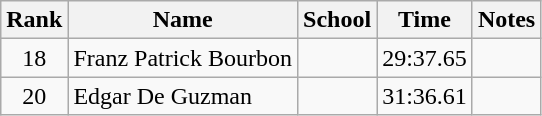<table class="wikitable sortable" style="text-align:center">
<tr>
<th>Rank</th>
<th>Name</th>
<th>School</th>
<th>Time</th>
<th>Notes</th>
</tr>
<tr>
<td>18</td>
<td align=left>Franz Patrick Bourbon</td>
<td align=left></td>
<td>29:37.65</td>
<td></td>
</tr>
<tr>
<td>20</td>
<td align=left>Edgar De Guzman</td>
<td align=left></td>
<td>31:36.61</td>
<td></td>
</tr>
</table>
